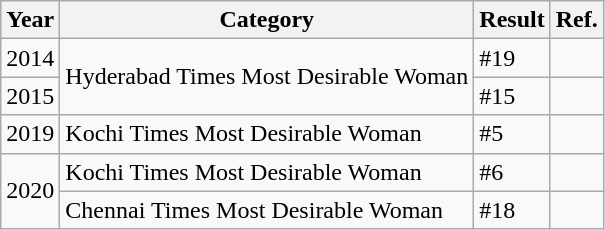<table class="wikitable">
<tr>
<th>Year</th>
<th>Category</th>
<th>Result</th>
<th>Ref.</th>
</tr>
<tr>
<td>2014</td>
<td rowspan="2">Hyderabad Times Most Desirable Woman</td>
<td>#19</td>
<td></td>
</tr>
<tr>
<td>2015</td>
<td>#15</td>
<td></td>
</tr>
<tr>
<td>2019</td>
<td>Kochi Times Most Desirable Woman</td>
<td>#5</td>
<td></td>
</tr>
<tr>
<td rowspan="2">2020</td>
<td>Kochi Times Most Desirable Woman</td>
<td>#6</td>
<td></td>
</tr>
<tr>
<td>Chennai Times Most Desirable Woman</td>
<td>#18</td>
<td></td>
</tr>
</table>
